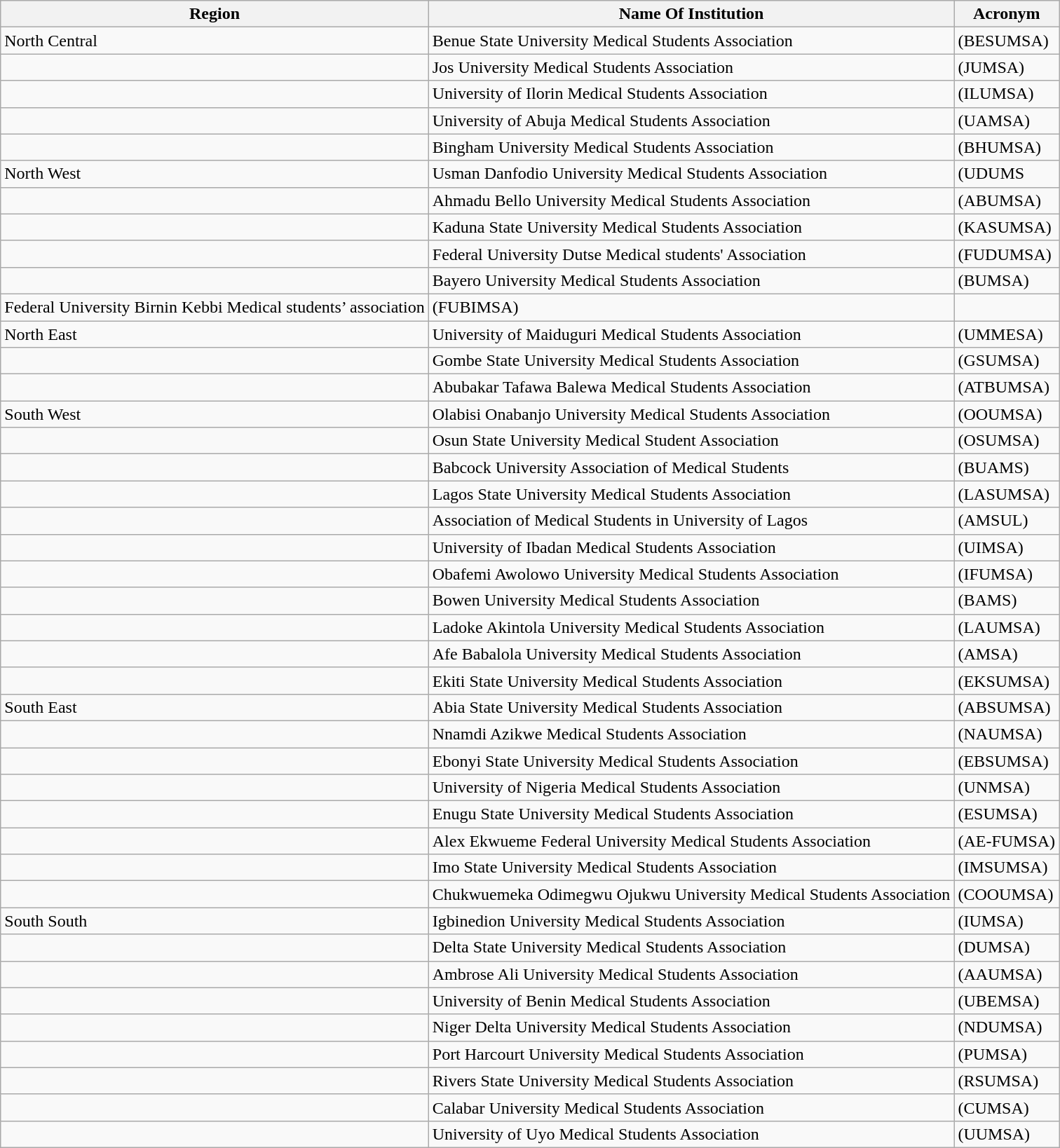<table class="wikitable">
<tr>
<th>Region</th>
<th>Name Of Institution</th>
<th>Acronym</th>
</tr>
<tr>
<td>North Central</td>
<td>Benue State University Medical Students Association</td>
<td>(BESUMSA)</td>
</tr>
<tr>
<td></td>
<td>Jos University Medical Students Association</td>
<td>(JUMSA)</td>
</tr>
<tr>
<td></td>
<td>University of Ilorin Medical Students Association</td>
<td>(ILUMSA)</td>
</tr>
<tr>
<td></td>
<td>University of Abuja Medical Students Association</td>
<td>(UAMSA)</td>
</tr>
<tr>
<td></td>
<td>Bingham University Medical Students Association</td>
<td>(BHUMSA)</td>
</tr>
<tr>
<td>North West</td>
<td>Usman Danfodio University Medical Students Association</td>
<td>(UDUMS</td>
</tr>
<tr>
<td></td>
<td>Ahmadu Bello University Medical Students Association</td>
<td>(ABUMSA)</td>
</tr>
<tr>
<td></td>
<td>Kaduna State University Medical Students Association</td>
<td>(KASUMSA)</td>
</tr>
<tr>
<td></td>
<td>Federal University Dutse Medical students' Association</td>
<td>(FUDUMSA)</td>
</tr>
<tr>
<td></td>
<td>Bayero University Medical Students Association</td>
<td>(BUMSA)</td>
</tr>
<tr>
<td>Federal University Birnin Kebbi Medical students’ association</td>
<td>(FUBIMSA)</td>
</tr>
<tr>
<td>North East</td>
<td>University of Maiduguri Medical Students Association</td>
<td>(UMMESA)</td>
</tr>
<tr>
<td></td>
<td>Gombe State University Medical Students Association</td>
<td>(GSUMSA)</td>
</tr>
<tr>
<td></td>
<td>Abubakar Tafawa Balewa Medical Students Association</td>
<td>(ATBUMSA)</td>
</tr>
<tr>
<td>South West</td>
<td>Olabisi Onabanjo University Medical Students Association </td>
<td>(OOUMSA)</td>
</tr>
<tr>
<td></td>
<td>Osun State University Medical Student Association</td>
<td>(OSUMSA)</td>
</tr>
<tr>
<td></td>
<td>Babcock University Association of Medical Students</td>
<td>(BUAMS)</td>
</tr>
<tr>
<td></td>
<td>Lagos State University Medical Students Association</td>
<td>(LASUMSA)</td>
</tr>
<tr>
<td></td>
<td>Association of Medical Students in University of Lagos</td>
<td>(AMSUL)</td>
</tr>
<tr>
<td></td>
<td>University of Ibadan Medical Students Association</td>
<td>(UIMSA)</td>
</tr>
<tr>
<td></td>
<td>Obafemi Awolowo University Medical Students Association</td>
<td>(IFUMSA)</td>
</tr>
<tr>
<td></td>
<td>Bowen University Medical Students Association</td>
<td>(BAMS)</td>
</tr>
<tr>
<td></td>
<td>Ladoke Akintola University Medical Students Association</td>
<td>(LAUMSA)</td>
</tr>
<tr>
<td></td>
<td>Afe Babalola University Medical Students Association</td>
<td>(AMSA)</td>
</tr>
<tr>
<td></td>
<td>Ekiti State University Medical Students Association</td>
<td>(EKSUMSA)</td>
</tr>
<tr>
<td>South East</td>
<td>Abia State University Medical Students Association</td>
<td>(ABSUMSA)</td>
</tr>
<tr>
<td></td>
<td>Nnamdi Azikwe Medical Students Association</td>
<td>(NAUMSA)</td>
</tr>
<tr>
<td></td>
<td>Ebonyi State University Medical Students Association</td>
<td>(EBSUMSA)</td>
</tr>
<tr>
<td></td>
<td>University of Nigeria Medical Students Association</td>
<td>(UNMSA)</td>
</tr>
<tr>
<td></td>
<td>Enugu State University Medical Students Association</td>
<td>(ESUMSA)</td>
</tr>
<tr>
<td></td>
<td>Alex Ekwueme Federal University Medical Students Association</td>
<td>(AE-FUMSA)</td>
</tr>
<tr>
<td></td>
<td>Imo State University Medical Students Association</td>
<td>(IMSUMSA)</td>
</tr>
<tr>
<td></td>
<td>Chukwuemeka Odimegwu Ojukwu University Medical Students Association</td>
<td>(COOUMSA)</td>
</tr>
<tr>
<td>South South</td>
<td>Igbinedion University Medical Students Association</td>
<td>(IUMSA)</td>
</tr>
<tr>
<td></td>
<td>Delta State University Medical Students Association</td>
<td>(DUMSA)</td>
</tr>
<tr>
<td></td>
<td>Ambrose Ali University Medical Students Association</td>
<td>(AAUMSA)</td>
</tr>
<tr>
<td></td>
<td>University of Benin Medical Students Association</td>
<td>(UBEMSA)</td>
</tr>
<tr>
<td></td>
<td>Niger Delta University Medical Students Association</td>
<td>(NDUMSA)</td>
</tr>
<tr>
<td></td>
<td>Port Harcourt University Medical Students Association</td>
<td>(PUMSA)</td>
</tr>
<tr>
<td></td>
<td>Rivers State University Medical Students Association</td>
<td>(RSUMSA)</td>
</tr>
<tr>
<td></td>
<td>Calabar University Medical Students Association</td>
<td>(CUMSA)</td>
</tr>
<tr>
<td></td>
<td>University of Uyo Medical Students Association</td>
<td>(UUMSA)</td>
</tr>
</table>
